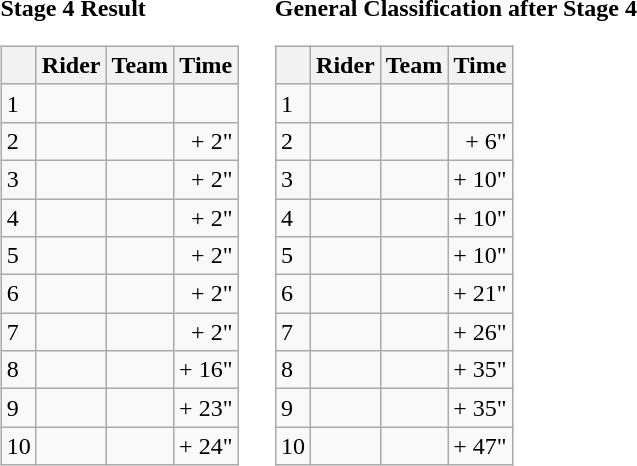<table>
<tr>
<td><strong>Stage 4 Result</strong><br><table class="wikitable">
<tr>
<th></th>
<th>Rider</th>
<th>Team</th>
<th>Time</th>
</tr>
<tr>
<td>1</td>
<td></td>
<td></td>
<td align="right"></td>
</tr>
<tr>
<td>2</td>
<td> </td>
<td></td>
<td align="right">+ 2"</td>
</tr>
<tr>
<td>3</td>
<td></td>
<td></td>
<td align="right">+ 2"</td>
</tr>
<tr>
<td>4</td>
<td></td>
<td></td>
<td align="right">+ 2"</td>
</tr>
<tr>
<td>5</td>
<td></td>
<td></td>
<td align="right">+ 2"</td>
</tr>
<tr>
<td>6</td>
<td></td>
<td></td>
<td align="right">+ 2"</td>
</tr>
<tr>
<td>7</td>
<td></td>
<td></td>
<td align="right">+ 2"</td>
</tr>
<tr>
<td>8</td>
<td></td>
<td></td>
<td align="right">+ 16"</td>
</tr>
<tr>
<td>9</td>
<td></td>
<td></td>
<td align="right">+ 23"</td>
</tr>
<tr>
<td>10</td>
<td></td>
<td></td>
<td align="right">+ 24"</td>
</tr>
</table>
</td>
<td></td>
<td><strong>General Classification after Stage 4</strong><br><table class="wikitable">
<tr>
<th></th>
<th>Rider</th>
<th>Team</th>
<th>Time</th>
</tr>
<tr>
<td>1</td>
<td> </td>
<td></td>
<td align="right"></td>
</tr>
<tr>
<td>2</td>
<td></td>
<td></td>
<td align="right">+ 6"</td>
</tr>
<tr>
<td>3</td>
<td></td>
<td></td>
<td align="right">+ 10"</td>
</tr>
<tr>
<td>4</td>
<td></td>
<td></td>
<td align="right">+ 10"</td>
</tr>
<tr>
<td>5</td>
<td></td>
<td></td>
<td align="right">+ 10"</td>
</tr>
<tr>
<td>6</td>
<td></td>
<td></td>
<td align="right">+ 21"</td>
</tr>
<tr>
<td>7</td>
<td></td>
<td></td>
<td align="right">+ 26"</td>
</tr>
<tr>
<td>8</td>
<td></td>
<td></td>
<td align="right">+ 35"</td>
</tr>
<tr>
<td>9</td>
<td></td>
<td></td>
<td align="right">+ 35"</td>
</tr>
<tr>
<td>10</td>
<td></td>
<td></td>
<td align="right">+ 47"</td>
</tr>
</table>
</td>
</tr>
</table>
